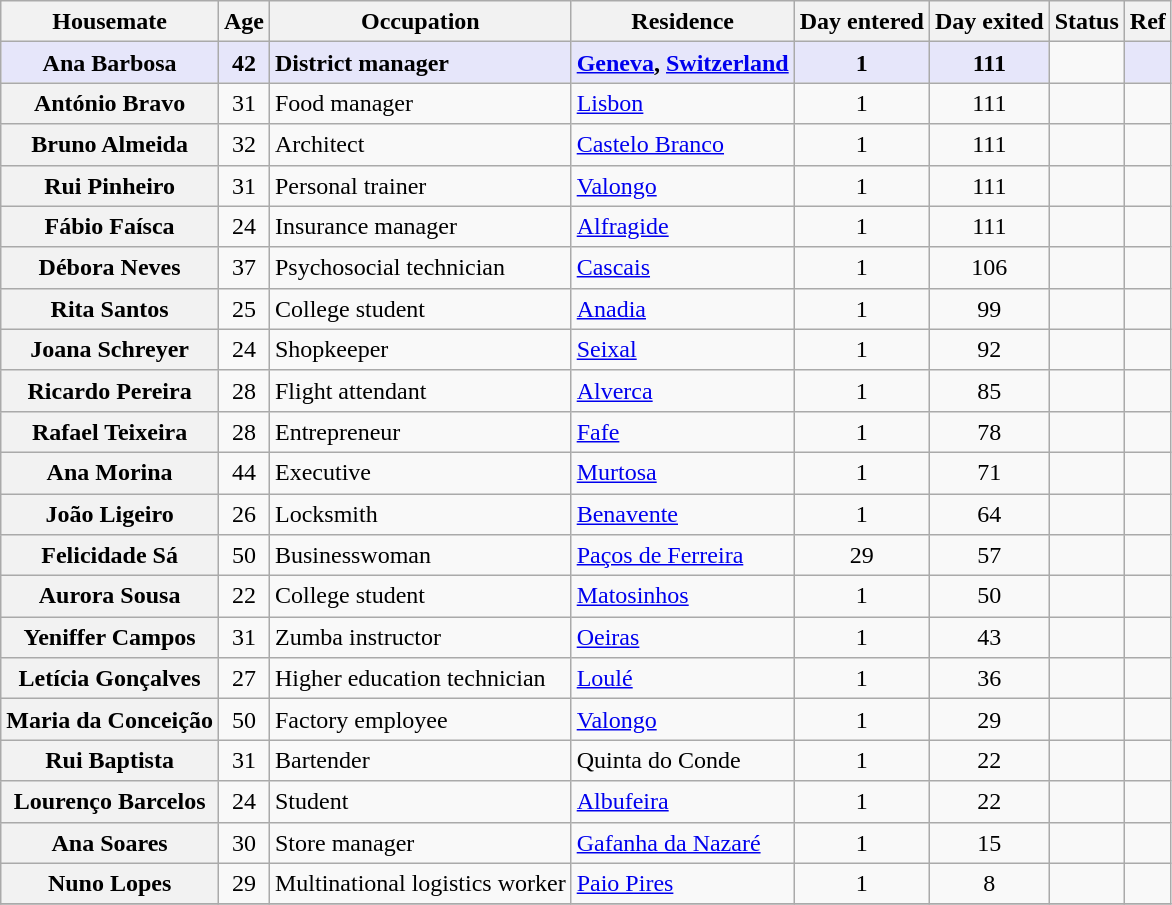<table class="wikitable sortable" style="text-align:center; line-height:20px; width:auto">
<tr>
<th>Housemate</th>
<th>Age</th>
<th>Occupation</th>
<th>Residence</th>
<th>Day entered</th>
<th>Day exited</th>
<th>Status</th>
<th>Ref</th>
</tr>
<tr>
<td bgcolor="E6E6FA"><strong>Ana Barbosa</strong></td>
<td bgcolor="E6E6FA"><strong>42</strong></td>
<td style="text-align:left" bgcolor="E6E6FA"><strong>District manager</strong></td>
<td style="text-align:left" bgcolor="E6E6FA"><strong><a href='#'>Geneva</a>, <a href='#'>Switzerland</a></strong></td>
<td bgcolor="E6E6FA"><strong>1</strong></td>
<td bgcolor="E6E6FA"><strong>111</strong></td>
<td></td>
<td bgcolor="E6E6FA" style="text-align: center"></td>
</tr>
<tr>
<th>António Bravo</th>
<td>31</td>
<td style="text-align:left">Food manager</td>
<td style="text-align:left"><a href='#'>Lisbon</a></td>
<td>1</td>
<td>111</td>
<td></td>
<td style="text-align: center"></td>
</tr>
<tr>
<th>Bruno Almeida</th>
<td>32</td>
<td style="text-align:left">Architect</td>
<td style="text-align:left"><a href='#'>Castelo Branco</a></td>
<td>1</td>
<td>111</td>
<td></td>
<td style="text-align: center"></td>
</tr>
<tr>
<th>Rui Pinheiro</th>
<td>31</td>
<td style="text-align:left">Personal trainer</td>
<td style="text-align:left"><a href='#'>Valongo</a></td>
<td>1</td>
<td>111</td>
<td></td>
<td style="text-align: center"></td>
</tr>
<tr>
<th>Fábio Faísca</th>
<td>24</td>
<td style="text-align:left">Insurance manager</td>
<td style="text-align:left"><a href='#'>Alfragide</a></td>
<td>1</td>
<td>111</td>
<td></td>
<td style="text-align: center"></td>
</tr>
<tr>
<th>Débora Neves</th>
<td>37</td>
<td style="text-align:left">Psychosocial technician</td>
<td style="text-align:left"><a href='#'>Cascais</a></td>
<td>1</td>
<td>106</td>
<td></td>
<td style="text-align: center"></td>
</tr>
<tr>
<th>Rita Santos</th>
<td>25</td>
<td style="text-align:left">College student</td>
<td style="text-align:left"><a href='#'>Anadia</a></td>
<td>1</td>
<td>99</td>
<td></td>
<td style="text-align: center"></td>
</tr>
<tr>
<th>Joana Schreyer</th>
<td>24</td>
<td style="text-align:left">Shopkeeper</td>
<td style="text-align:left"><a href='#'>Seixal</a></td>
<td>1</td>
<td>92</td>
<td></td>
<td style="text-align: center"></td>
</tr>
<tr>
<th>Ricardo Pereira</th>
<td>28</td>
<td style="text-align:left">Flight attendant</td>
<td style="text-align:left"><a href='#'>Alverca</a></td>
<td>1</td>
<td>85</td>
<td></td>
<td style="text-align: center"></td>
</tr>
<tr>
<th>Rafael Teixeira</th>
<td>28</td>
<td style="text-align:left">Entrepreneur</td>
<td style="text-align:left"><a href='#'>Fafe</a></td>
<td>1</td>
<td>78</td>
<td></td>
<td style="text-align: center"></td>
</tr>
<tr>
<th>Ana Morina</th>
<td>44</td>
<td style="text-align:left">Executive</td>
<td style="text-align:left"><a href='#'>Murtosa</a></td>
<td>1</td>
<td>71</td>
<td></td>
<td style="text-align: center"></td>
</tr>
<tr>
<th>João Ligeiro</th>
<td>26</td>
<td style="text-align:left">Locksmith</td>
<td style="text-align:left"><a href='#'>Benavente</a></td>
<td>1</td>
<td>64</td>
<td></td>
<td style="text-align: center"></td>
</tr>
<tr>
<th>Felicidade Sá</th>
<td>50</td>
<td style="text-align:left">Businesswoman</td>
<td style="text-align:left"><a href='#'>Paços de Ferreira</a></td>
<td>29</td>
<td>57</td>
<td></td>
<td style="text-align: center"></td>
</tr>
<tr>
<th>Aurora Sousa</th>
<td>22</td>
<td style="text-align:left">College student</td>
<td style="text-align:left"><a href='#'>Matosinhos</a></td>
<td>1</td>
<td>50</td>
<td></td>
<td style="text-align: center"></td>
</tr>
<tr>
<th>Yeniffer Campos</th>
<td>31</td>
<td style="text-align:left">Zumba instructor</td>
<td style="text-align:left"><a href='#'>Oeiras</a></td>
<td>1</td>
<td>43</td>
<td></td>
<td style="text-align: center"></td>
</tr>
<tr>
<th>Letícia Gonçalves</th>
<td>27</td>
<td style="text-align:left">Higher education technician</td>
<td style="text-align:left"><a href='#'>Loulé</a></td>
<td>1</td>
<td>36</td>
<td></td>
<td style="text-align: center"></td>
</tr>
<tr>
<th>Maria da Conceição</th>
<td>50</td>
<td style="text-align:left">Factory employee</td>
<td style="text-align:left"><a href='#'>Valongo</a></td>
<td>1</td>
<td>29</td>
<td></td>
<td style="text-align: center"></td>
</tr>
<tr>
<th>Rui Baptista</th>
<td>31</td>
<td style="text-align:left">Bartender</td>
<td style="text-align:left">Quinta do Conde</td>
<td>1</td>
<td>22</td>
<td></td>
<td style="text-align: center"></td>
</tr>
<tr>
<th>Lourenço Barcelos</th>
<td>24</td>
<td style="text-align:left">Student</td>
<td style="text-align:left"><a href='#'>Albufeira</a></td>
<td>1</td>
<td>22</td>
<td></td>
<td style="text-align: center"></td>
</tr>
<tr>
<th>Ana Soares</th>
<td>30</td>
<td style="text-align:left">Store manager</td>
<td style="text-align:left"><a href='#'>Gafanha da Nazaré</a></td>
<td>1</td>
<td>15</td>
<td></td>
<td style="text-align: center"></td>
</tr>
<tr>
<th>Nuno Lopes</th>
<td>29</td>
<td style="text-align:left">Multinational logistics worker</td>
<td style="text-align:left"><a href='#'>Paio Pires</a></td>
<td>1</td>
<td>8</td>
<td></td>
<td style="text-align: center"></td>
</tr>
<tr>
</tr>
</table>
